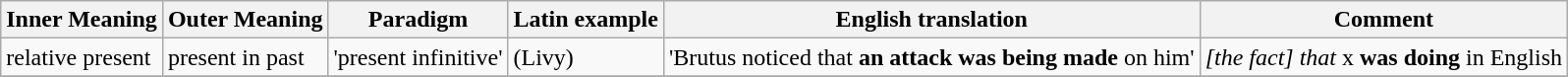<table class="wikitable">
<tr>
<th>Inner Meaning</th>
<th>Outer Meaning</th>
<th>Paradigm</th>
<th>Latin example</th>
<th>English translation</th>
<th>Comment</th>
</tr>
<tr>
<td rowspan=1>relative present</td>
<td rowspan=1>present in past</td>
<td rowspan=1>'present infinitive'</td>
<td> (Livy)</td>
<td>'Brutus noticed that <strong>an attack was being made</strong> on him'</td>
<td rowspan=1><em>[the fact] that</em> x <strong>was doing</strong> in English</td>
</tr>
<tr>
</tr>
</table>
